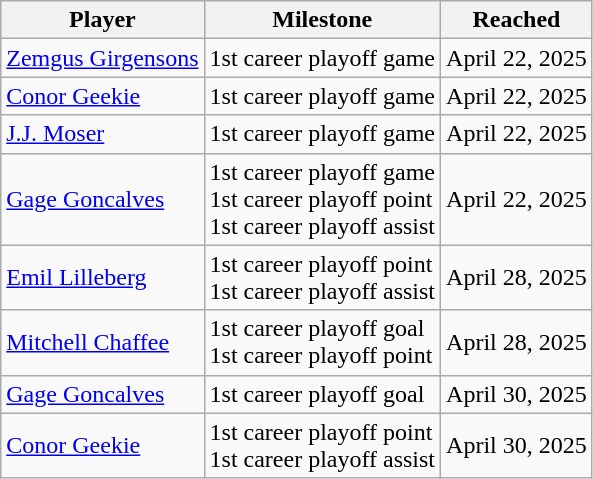<table class="wikitable sortable">
<tr align=center>
<th>Player</th>
<th>Milestone</th>
<th data-sort-type="date">Reached</th>
</tr>
<tr>
<td><a href='#'>Zemgus Girgensons</a></td>
<td>1st career playoff game</td>
<td>April 22, 2025</td>
</tr>
<tr>
<td><a href='#'>Conor Geekie</a></td>
<td>1st career playoff game</td>
<td>April 22, 2025</td>
</tr>
<tr>
<td><a href='#'>J.J. Moser</a></td>
<td>1st career playoff game</td>
<td>April 22, 2025</td>
</tr>
<tr>
<td><a href='#'>Gage Goncalves</a></td>
<td>1st career playoff game<br>1st career playoff point<br>1st career playoff assist</td>
<td>April 22, 2025</td>
</tr>
<tr>
<td><a href='#'>Emil Lilleberg</a></td>
<td>1st career playoff point<br>1st career playoff assist</td>
<td>April 28, 2025</td>
</tr>
<tr>
<td><a href='#'>Mitchell Chaffee</a></td>
<td>1st career playoff goal<br>1st career playoff point</td>
<td>April 28, 2025</td>
</tr>
<tr>
<td><a href='#'>Gage Goncalves</a></td>
<td>1st career playoff goal</td>
<td>April 30, 2025</td>
</tr>
<tr>
<td><a href='#'>Conor Geekie</a></td>
<td>1st career playoff point<br>1st career playoff assist</td>
<td>April 30, 2025</td>
</tr>
</table>
